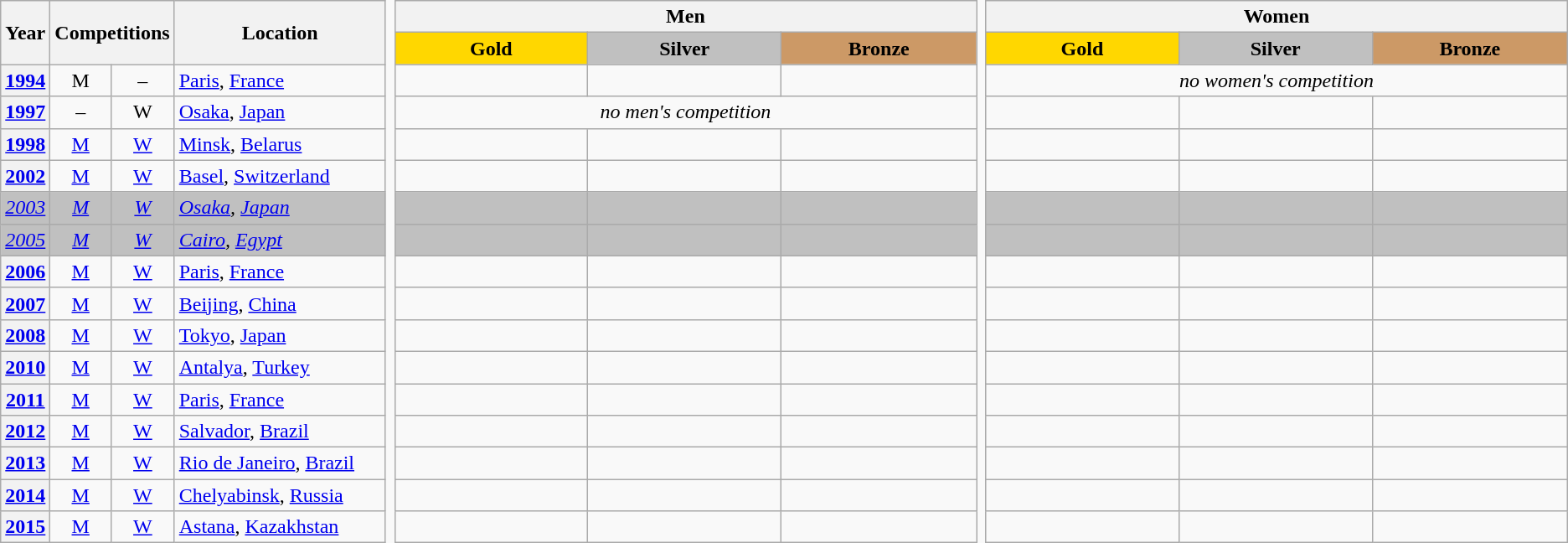<table class="wikitable" style="border: none;">
<tr>
<th rowspan=2>Year</th>
<th rowspan=2 colspan=2>Competitions</th>
<th width="170px" rowspan=2>Location</th>
<td rowspan=17 style="width:1; border: none;"></td>
<th colspan=3>Men</th>
<td rowspan=17 style="width:1; border: none;"></td>
<th colspan=3>Women</th>
</tr>
<tr align=center>
<td width="160px" bgcolor=gold><strong>Gold</strong></td>
<td width="160px" bgcolor=silver><strong>Silver</strong></td>
<td width="160px" bgcolor=CC9966><strong>Bronze</strong></td>
<td width="160px" bgcolor=gold><strong>Gold</strong></td>
<td width="160px" bgcolor=silver><strong>Silver</strong></td>
<td width="160px" bgcolor=CC9966><strong>Bronze</strong></td>
</tr>
<tr>
<th><a href='#'>1994</a></th>
<td align=center>M</td>
<td align=center>–</td>
<td><a href='#'>Paris</a>, <a href='#'>France</a></td>
<td></td>
<td></td>
<td><br></td>
<td colspan=3 align=center><em>no women's competition</em></td>
</tr>
<tr>
<th><a href='#'>1997</a></th>
<td align=center>–</td>
<td align=center>W</td>
<td><a href='#'>Osaka</a>, <a href='#'>Japan</a></td>
<td colspan=3 align=center><em>no men's competition</em></td>
<td></td>
<td></td>
<td><br></td>
</tr>
<tr>
<th align=center><a href='#'>1998</a></th>
<td align=center><a href='#'>M</a></td>
<td align=center><a href='#'>W</a></td>
<td><a href='#'>Minsk</a>, <a href='#'>Belarus</a></td>
<td></td>
<td></td>
<td><br></td>
<td></td>
<td></td>
<td><br></td>
</tr>
<tr>
<th><a href='#'>2002</a></th>
<td align=center><a href='#'>M</a></td>
<td align=center><a href='#'>W</a></td>
<td><a href='#'>Basel</a>, <a href='#'>Switzerland</a></td>
<td></td>
<td></td>
<td><br> </td>
<td></td>
<td></td>
<td> <br> </td>
</tr>
<tr bgcolor=silver>
<td><em><a href='#'>2003</a></em></td>
<td align=center><em><a href='#'>M</a></em></td>
<td align=center><em><a href='#'>W</a></em></td>
<td><em><a href='#'>Osaka</a>, <a href='#'>Japan</a></em></td>
<td><em></em></td>
<td><em></em></td>
<td><em><br> </em></td>
<td><em></em></td>
<td><em></em></td>
<td><em> <br> </em></td>
</tr>
<tr bgcolor=silver>
<td><em><a href='#'>2005</a></em></td>
<td align=center><em><a href='#'>M</a></em></td>
<td align=center><em><a href='#'>W</a></em></td>
<td><em><a href='#'>Cairo</a>, <a href='#'>Egypt</a></em></td>
<td><em></em></td>
<td><em></em></td>
<td><em><br> </em></td>
<td><em></em></td>
<td><em></em></td>
<td><em> <br> </em></td>
</tr>
<tr>
<th><a href='#'>2006</a></th>
<td align=center><a href='#'>M</a></td>
<td align=center><a href='#'>W</a></td>
<td><a href='#'>Paris</a>, <a href='#'>France</a></td>
<td></td>
<td></td>
<td> <br> </td>
<td></td>
<td></td>
<td> <br> </td>
</tr>
<tr>
<th><a href='#'>2007</a></th>
<td align=center><a href='#'>M</a></td>
<td align=center><a href='#'>W</a></td>
<td><a href='#'>Beijing</a>, <a href='#'>China</a></td>
<td></td>
<td></td>
<td> <br> </td>
<td></td>
<td></td>
<td> <br> </td>
</tr>
<tr>
<th><a href='#'>2008</a></th>
<td align=center><a href='#'>M</a></td>
<td align=center><a href='#'>W</a></td>
<td><a href='#'>Tokyo</a>, <a href='#'>Japan</a></td>
<td></td>
<td></td>
<td> <br> </td>
<td></td>
<td></td>
<td> <br> </td>
</tr>
<tr>
<th><a href='#'>2010</a></th>
<td align=center><a href='#'>M</a></td>
<td align=center><a href='#'>W</a></td>
<td><a href='#'>Antalya</a>, <a href='#'>Turkey</a></td>
<td></td>
<td></td>
<td> <br> </td>
<td></td>
<td></td>
<td> <br> </td>
</tr>
<tr>
<th><a href='#'>2011</a></th>
<td align=center><a href='#'>M</a></td>
<td align=center><a href='#'>W</a></td>
<td><a href='#'>Paris</a>, <a href='#'>France</a></td>
<td></td>
<td></td>
<td> <br> </td>
<td></td>
<td></td>
<td> <br> </td>
</tr>
<tr>
<th><a href='#'>2012</a></th>
<td align=center><a href='#'>M</a></td>
<td align=center><a href='#'>W</a></td>
<td><a href='#'>Salvador</a>, <a href='#'>Brazil</a></td>
<td></td>
<td></td>
<td> <br> </td>
<td></td>
<td></td>
<td> <br> </td>
</tr>
<tr>
<th><a href='#'>2013</a></th>
<td align=center><a href='#'>M</a></td>
<td align=center><a href='#'>W</a></td>
<td><a href='#'>Rio de Janeiro</a>, <a href='#'>Brazil</a></td>
<td></td>
<td></td>
<td> <br> </td>
<td></td>
<td></td>
<td> <br> </td>
</tr>
<tr>
<th><a href='#'>2014</a></th>
<td align=center><a href='#'>M</a></td>
<td align=center><a href='#'>W</a></td>
<td><a href='#'>Chelyabinsk</a>, <a href='#'>Russia</a></td>
<td></td>
<td></td>
<td> <br> </td>
<td></td>
<td></td>
<td> <br> </td>
</tr>
<tr>
<th><a href='#'>2015</a></th>
<td align=center><a href='#'>M</a></td>
<td align=center><a href='#'>W</a></td>
<td><a href='#'>Astana</a>, <a href='#'>Kazakhstan</a></td>
<td></td>
<td></td>
<td> <br> </td>
<td></td>
<td></td>
<td> <br> </td>
</tr>
</table>
